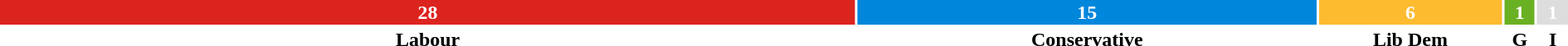<table style="width:100%; text-align:center;">
<tr style="color:white;">
<td style="background:#DC241F; width:54.90%;"><strong>28</strong></td>
<td style="background:#0087DC; width:29.41%;"><strong>15</strong></td>
<td style="background:#FDBB30; width:11.76%;"><strong>6</strong></td>
<td style="background:#6ab023; width:1.96%;"><strong>1</strong></td>
<td style="background:#DDDDDD; width:1.96%;"><strong>1</strong></td>
</tr>
<tr>
<td><span><strong>Labour</strong></span></td>
<td><span><strong>Conservative</strong></span></td>
<td><span><strong>Lib Dem</strong></span></td>
<td><span><strong>G</strong></span></td>
<td><span><strong>I</strong></span></td>
</tr>
</table>
